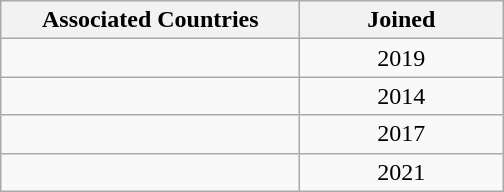<table class="sortable wikitable">
<tr>
<th style="width:12em;">Associated Countries</th>
<th style="width:8em;">Joined</th>
</tr>
<tr>
<td></td>
<td align="center">2019</td>
</tr>
<tr>
<td></td>
<td align="center">2014</td>
</tr>
<tr>
<td></td>
<td align="center">2017</td>
</tr>
<tr>
<td></td>
<td align="center">2021</td>
</tr>
</table>
